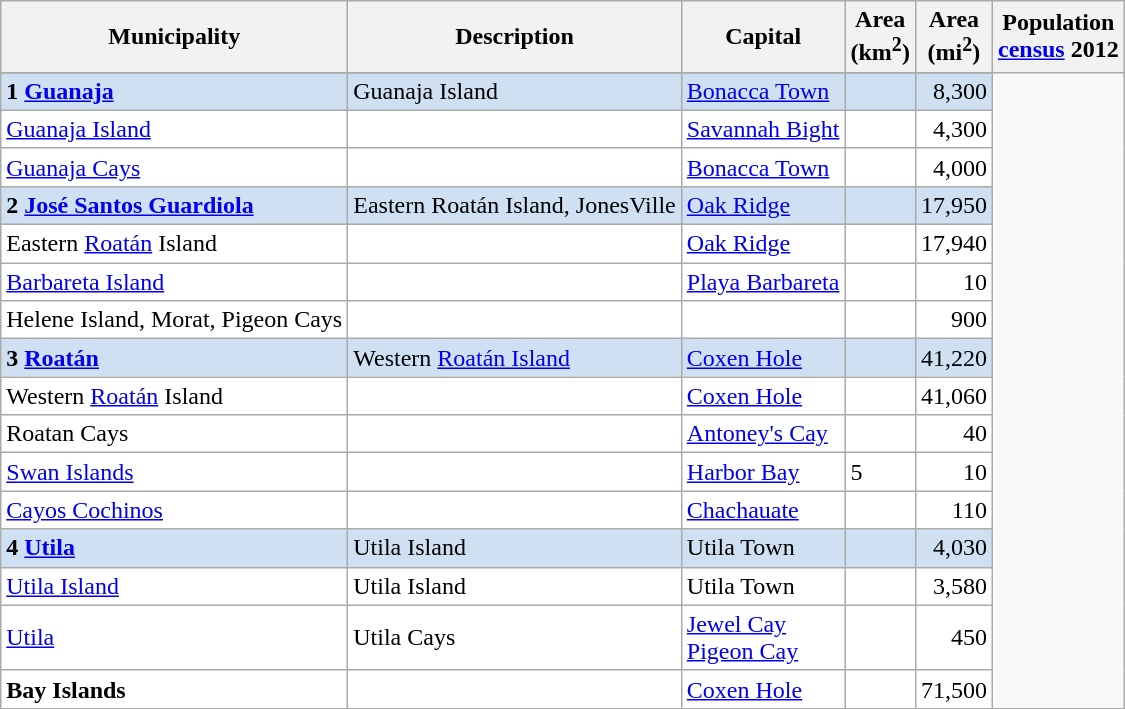<table class="wikitable">
<tr>
<th>Municipality</th>
<th>Description</th>
<th>Capital</th>
<th>Area<br>(km<sup>2</sup>)</th>
<th>Area<br>(mi<sup>2</sup>)</th>
<th>Population<br><a href='#'>census</a> 2012<br></th>
</tr>
<tr style="background:#CEE0F2;">
</tr>
<tr style="background:#CEE0F2;">
<td><strong>1 <a href='#'>Guanaja</a></strong></td>
<td>Guanaja Island</td>
<td><a href='#'>Bonacca Town</a></td>
<td></td>
<td align="right">8,300</td>
</tr>
<tr style="background:#FFFFFF;">
<td><a href='#'>Guanaja Island</a></td>
<td></td>
<td><a href='#'>Savannah Bight</a></td>
<td></td>
<td align="right">4,300</td>
</tr>
<tr style="background:#FFFFFF;">
<td><a href='#'>Guanaja Cays</a></td>
<td></td>
<td><a href='#'>Bonacca Town</a></td>
<td></td>
<td align="right">4,000</td>
</tr>
<tr style="background:#CEE0F2;">
<td><strong>2 <a href='#'>José Santos Guardiola</a></strong></td>
<td>Eastern Roatán Island, JonesVille</td>
<td><a href='#'>Oak Ridge</a></td>
<td></td>
<td align="right">17,950</td>
</tr>
<tr style="background:#FFFFFF;">
<td>Eastern <a href='#'>Roatán</a> Island</td>
<td></td>
<td><a href='#'>Oak Ridge</a></td>
<td></td>
<td align="right">17,940</td>
</tr>
<tr style="background:#FFFFFF;">
<td><a href='#'>Barbareta Island</a></td>
<td></td>
<td><a href='#'>Playa Barbareta</a></td>
<td></td>
<td align="right">10</td>
</tr>
<tr style="background:#FFFFFF;">
<td>Helene Island, Morat, Pigeon Cays</td>
<td></td>
<td></td>
<td></td>
<td align="right">900</td>
</tr>
<tr style="background:#CEE0F2;">
<td><strong>3 <a href='#'>Roatán</a></strong></td>
<td>Western <a href='#'>Roatán Island</a></td>
<td><a href='#'>Coxen Hole</a></td>
<td></td>
<td align="right">41,220</td>
</tr>
<tr style="background:#FFFFFF;">
<td>Western <a href='#'>Roatán</a> Island</td>
<td></td>
<td><a href='#'>Coxen Hole</a></td>
<td></td>
<td align="right">41,060</td>
</tr>
<tr style="background:#FFFFFF;">
<td>Roatan Cays</td>
<td></td>
<td><a href='#'>Antoney's Cay</a></td>
<td></td>
<td align="right">40</td>
</tr>
<tr style="background:#FFFFFF;">
<td><a href='#'>Swan Islands</a></td>
<td></td>
<td><a href='#'>Harbor Bay</a></td>
<td>5</td>
<td align="right">10</td>
</tr>
<tr style="background:#FFFFFF;">
<td><a href='#'>Cayos Cochinos</a></td>
<td></td>
<td><a href='#'>Chachauate</a></td>
<td></td>
<td align="right">110</td>
</tr>
<tr style="background:#CEE0F2;">
<td><strong>4 <a href='#'>Utila</a></strong></td>
<td>Utila Island</td>
<td>Utila Town</td>
<td></td>
<td align="right">4,030</td>
</tr>
<tr style="background:#FFFFFF;">
<td><a href='#'>Utila Island</a></td>
<td>Utila Island</td>
<td>Utila Town</td>
<td></td>
<td align="right">3,580</td>
</tr>
<tr style="background:#FFFFFF;">
<td><a href='#'>Utila</a></td>
<td>Utila Cays</td>
<td><a href='#'>Jewel Cay</a><br><a href='#'>Pigeon Cay</a></td>
<td></td>
<td align="right">450</td>
</tr>
<tr style="background:#FFFFFF;">
<td><strong>Bay Islands</strong></td>
<td></td>
<td><a href='#'>Coxen Hole</a></td>
<td></td>
<td align="right">71,500</td>
</tr>
</table>
